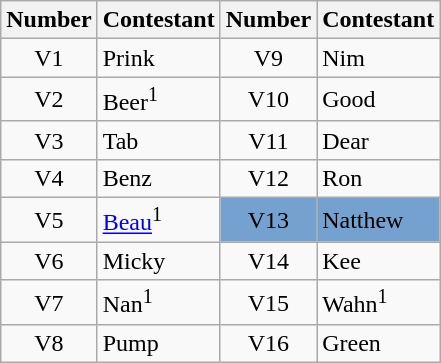<table class="wikitable">
<tr>
<th>Number</th>
<th>Contestant</th>
<th>Number</th>
<th>Contestant</th>
</tr>
<tr>
<td style="text-align:center;">V1</td>
<td>Prink</td>
<td style="text-align:center;">V9</td>
<td>Nim</td>
</tr>
<tr>
<td style="text-align:center;">V2</td>
<td>Beer<sup>1</sup></td>
<td style="text-align:center;">V10</td>
<td>Good</td>
</tr>
<tr>
<td style="text-align:center;">V3</td>
<td>Tab</td>
<td style="text-align:center;">V11</td>
<td>Dear</td>
</tr>
<tr>
<td style="text-align:center;">V4</td>
<td>Benz</td>
<td style="text-align:center;">V12</td>
<td>Ron</td>
</tr>
<tr>
<td style="text-align:center;">V5</td>
<td><a href='#'>Beau</a><sup>1</sup></td>
<td style="background:#75a1d0; text-align:center;">V13</td>
<td style="background:#75A1D0">Natthew</td>
</tr>
<tr>
<td style="text-align:center;">V6</td>
<td>Micky</td>
<td style="text-align:center;">V14</td>
<td>Kee</td>
</tr>
<tr>
<td style="text-align:center;">V7</td>
<td>Nan<sup>1</sup></td>
<td style="text-align:center;">V15</td>
<td>Wahn<sup>1</sup></td>
</tr>
<tr>
<td style="text-align:center;">V8</td>
<td>Pump</td>
<td style="text-align:center;">V16</td>
<td>Green</td>
</tr>
</table>
